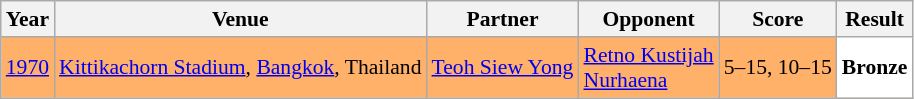<table class="sortable wikitable" style="font-size: 90%;">
<tr>
<th>Year</th>
<th>Venue</th>
<th>Partner</th>
<th>Opponent</th>
<th>Score</th>
<th>Result</th>
</tr>
<tr style="background:#FFB069">
<td align="center"><a href='#'>1970</a></td>
<td align="left"><a href='#'>Kittikachorn Stadium</a>, <a href='#'>Bangkok</a>, Thailand</td>
<td align="left"> <a href='#'>Teoh Siew Yong</a></td>
<td align="left"> <a href='#'>Retno Kustijah</a><br> <a href='#'>Nurhaena</a></td>
<td align="left">5–15, 10–15</td>
<td style="text-align:left; background:white"> <strong>Bronze</strong></td>
</tr>
</table>
